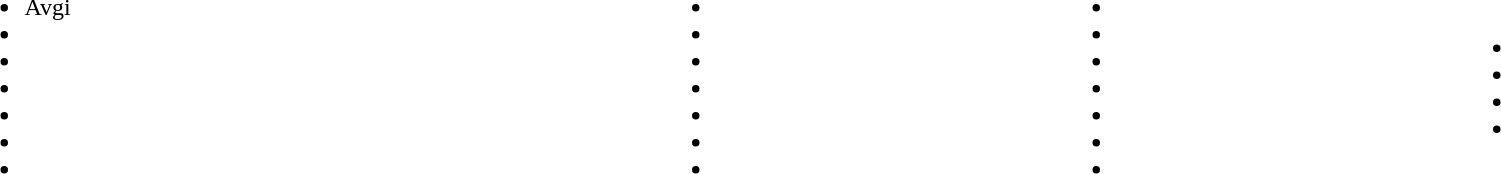<table style="width:100%">
<tr>
<td><br><ul><li>Avgi</li><li></li><li></li><li></li><li></li><li></li><li></li></ul></td>
<td><br><ul><li></li><li></li><li></li><li></li><li></li><li></li><li></li></ul></td>
<td><br><ul><li></li><li></li><li></li><li></li><li></li><li></li><li></li></ul></td>
<td><br><ul><li></li><li></li><li></li><li></li></ul></td>
</tr>
</table>
